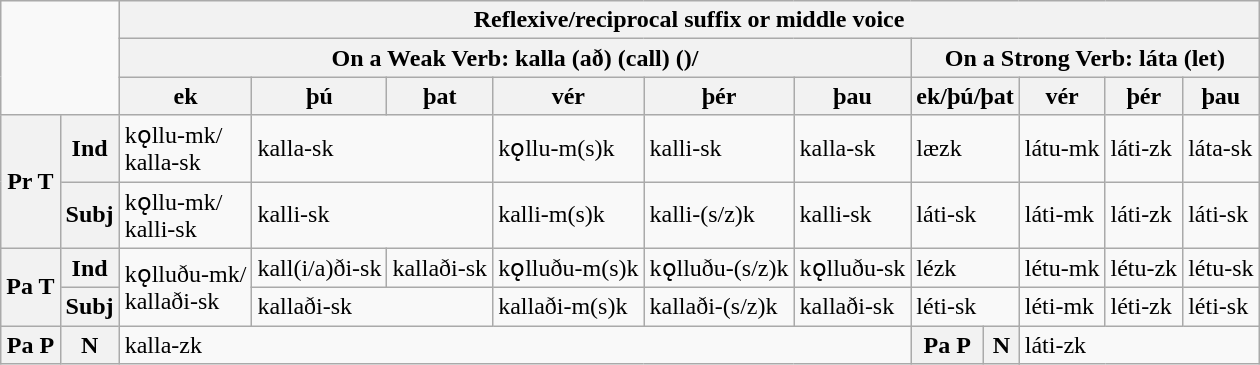<table class="wikitable" border="1">
<tr ---->
<td colspan="2" rowspan="3"> </td>
<th colspan="12" align="center">Reflexive/reciprocal suffix or middle voice</th>
</tr>
<tr ---->
<th colspan="6">On a Weak Verb: kalla (að) (call) ()/</th>
<th colspan="6">On a Strong Verb: láta (let) </th>
</tr>
<tr>
<th>ek</th>
<th>þú</th>
<th>þat</th>
<th>vér</th>
<th>þér</th>
<th>þau</th>
<th colspan="3">ek/þú/þat</th>
<th>vér</th>
<th>þér</th>
<th>þau</th>
</tr>
<tr>
<th rowspan="2"><abbr>Pr T</abbr></th>
<th><abbr>Ind</abbr></th>
<td>kǫllu-mk/<br>kalla-sk</td>
<td colspan="2">kalla-sk</td>
<td>kǫllu-m(s)k</td>
<td>kalli-sk</td>
<td>kalla-sk</td>
<td colspan="3">læzk</td>
<td>látu-mk</td>
<td>láti-zk</td>
<td>láta-sk</td>
</tr>
<tr>
<th><abbr>Subj</abbr></th>
<td>kǫllu-mk/<br>kalli-sk</td>
<td colspan="2">kalli-sk</td>
<td>kalli-m(s)k</td>
<td>kalli-(s/z)k</td>
<td>kalli-sk</td>
<td colspan="3">láti-sk</td>
<td>láti-mk</td>
<td>láti-zk</td>
<td>láti-sk</td>
</tr>
<tr>
<th rowspan="2"><abbr>Pa T</abbr></th>
<th><abbr>Ind</abbr></th>
<td rowspan="2">kǫlluðu-mk/<br>kallaði-sk</td>
<td>kall(i/a)ði-sk</td>
<td>kallaði-sk</td>
<td>kǫlluðu-m(s)k</td>
<td>kǫlluðu-(s/z)k</td>
<td>kǫlluðu-sk</td>
<td colspan="3">lézk</td>
<td>létu-mk</td>
<td>létu-zk</td>
<td>létu-sk</td>
</tr>
<tr>
<th><abbr>Subj</abbr></th>
<td colspan="2">kallaði-sk</td>
<td>kallaði-m(s)k</td>
<td>kallaði-(s/z)k</td>
<td>kallaði-sk</td>
<td colspan="3">léti-sk</td>
<td>léti-mk</td>
<td>léti-zk</td>
<td>léti-sk</td>
</tr>
<tr>
<th><abbr>Pa P</abbr></th>
<th><abbr>N</abbr></th>
<td colspan="6">kalla-zk</td>
<th><abbr>Pa P</abbr></th>
<th><abbr>N</abbr></th>
<td colspan="4">láti-zk</td>
</tr>
</table>
